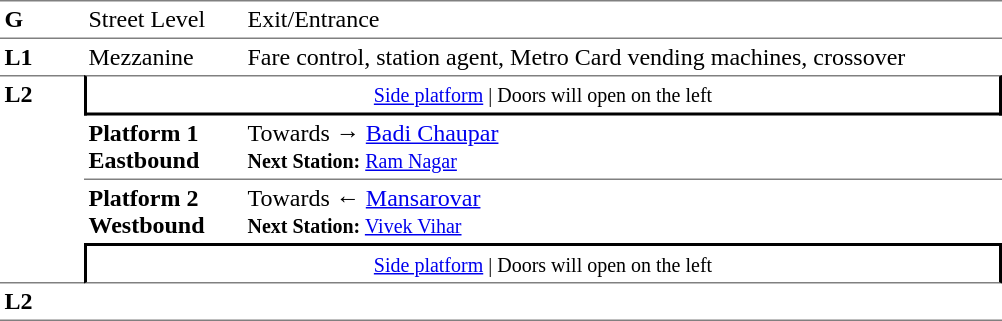<table table border=0 cellspacing=0 cellpadding=3>
<tr>
<td style="border-bottom:solid 1px grey;border-top:solid 1px grey;" width=50 valign=top><strong>G</strong></td>
<td style="border-top:solid 1px grey;border-bottom:solid 1px grey;" width=100 valign=top>Street Level</td>
<td style="border-top:solid 1px grey;border-bottom:solid 1px grey;" width=500 valign=top>Exit/Entrance</td>
</tr>
<tr>
<td valign=top><strong>L1</strong></td>
<td valign=top>Mezzanine</td>
<td valign=top>Fare control, station agent, Metro Card vending machines, crossover<br></td>
</tr>
<tr>
<td style="border-top:solid 1px grey;border-bottom:solid 1px grey;" width=50 rowspan=4 valign=top><strong>L2</strong></td>
<td style="border-top:solid 1px grey;border-right:solid 2px black;border-left:solid 2px black;border-bottom:solid 2px black;text-align:center;" colspan=2><small><a href='#'>Side platform</a> | Doors will open on the left </small></td>
</tr>
<tr>
<td style="border-bottom:solid 1px grey;" width=100><span><strong>Platform 1</strong><br><strong>Eastbound</strong></span></td>
<td style="border-bottom:solid 1px grey;" width=500>Towards → <a href='#'>Badi Chaupar</a><br><small><strong>Next Station:</strong> <a href='#'>Ram Nagar</a></small></td>
</tr>
<tr>
<td><span><strong>Platform 2</strong><br><strong>Westbound</strong></span></td>
<td><span></span>Towards ← <a href='#'>Mansarovar</a><br><small><strong>Next Station:</strong> <a href='#'>Vivek Vihar</a></small></td>
</tr>
<tr>
<td style="border-top:solid 2px black;border-right:solid 2px black;border-left:solid 2px black;border-bottom:solid 1px grey;" colspan=2  align=center><small><a href='#'>Side platform</a> | Doors will open on the left </small></td>
</tr>
<tr>
<td style="border-bottom:solid 1px grey;" width=50 rowspan=2 valign=top><strong>L2</strong></td>
<td style="border-bottom:solid 1px grey;" width=100></td>
<td style="border-bottom:solid 1px grey;" width=500></td>
</tr>
<tr>
</tr>
</table>
